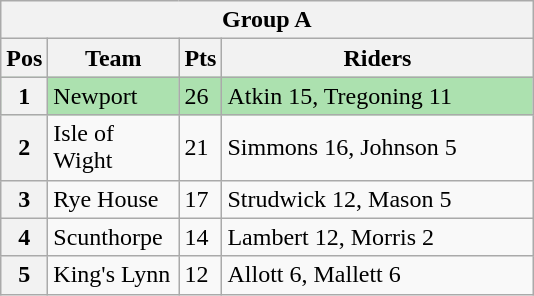<table class="wikitable">
<tr>
<th colspan="4">Group A</th>
</tr>
<tr>
<th width=20>Pos</th>
<th width=80>Team</th>
<th width=20>Pts</th>
<th width=200>Riders</th>
</tr>
<tr style="background:#ACE1AF;">
<th>1</th>
<td>Newport</td>
<td>26</td>
<td>Atkin 15, Tregoning 11</td>
</tr>
<tr>
<th>2</th>
<td>Isle of Wight</td>
<td>21</td>
<td>Simmons 16, Johnson 5</td>
</tr>
<tr>
<th>3</th>
<td>Rye House</td>
<td>17</td>
<td>Strudwick 12, Mason 5</td>
</tr>
<tr>
<th>4</th>
<td>Scunthorpe</td>
<td>14</td>
<td>Lambert 12, Morris 2</td>
</tr>
<tr>
<th>5</th>
<td>King's Lynn</td>
<td>12</td>
<td>Allott 6, Mallett 6</td>
</tr>
</table>
